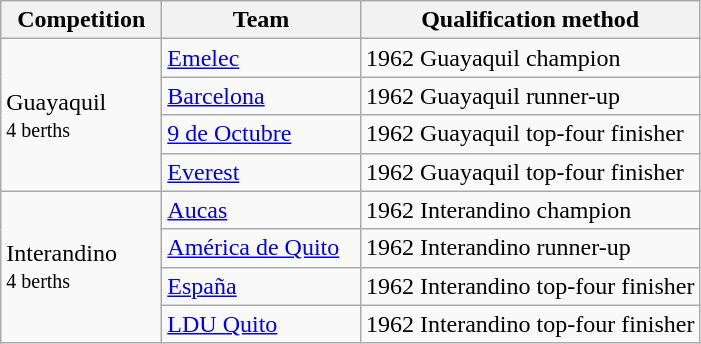<table class="wikitable">
<tr>
<th width=100>Competition</th>
<th width=125>Team</th>
<th>Qualification method</th>
</tr>
<tr>
<td rowspan="4">Guayaquil<br><small>4 berths</small></td>
<td><a href='#'>Emelec</a></td>
<td>1962 Guayaquil champion</td>
</tr>
<tr>
<td><a href='#'>Barcelona</a></td>
<td>1962 Guayaquil runner-up</td>
</tr>
<tr>
<td><a href='#'>9 de Octubre</a></td>
<td>1962 Guayaquil top-four finisher</td>
</tr>
<tr>
<td><a href='#'>Everest</a></td>
<td>1962 Guayaquil top-four finisher</td>
</tr>
<tr>
<td rowspan="4">Interandino<br><small>4 berths</small></td>
<td><a href='#'>Aucas</a></td>
<td>1962 Interandino champion</td>
</tr>
<tr>
<td><a href='#'>América de Quito</a></td>
<td>1962 Interandino runner-up</td>
</tr>
<tr>
<td><a href='#'>España</a></td>
<td>1962 Interandino top-four finisher</td>
</tr>
<tr>
<td><a href='#'>LDU Quito</a></td>
<td>1962 Interandino top-four finisher</td>
</tr>
</table>
